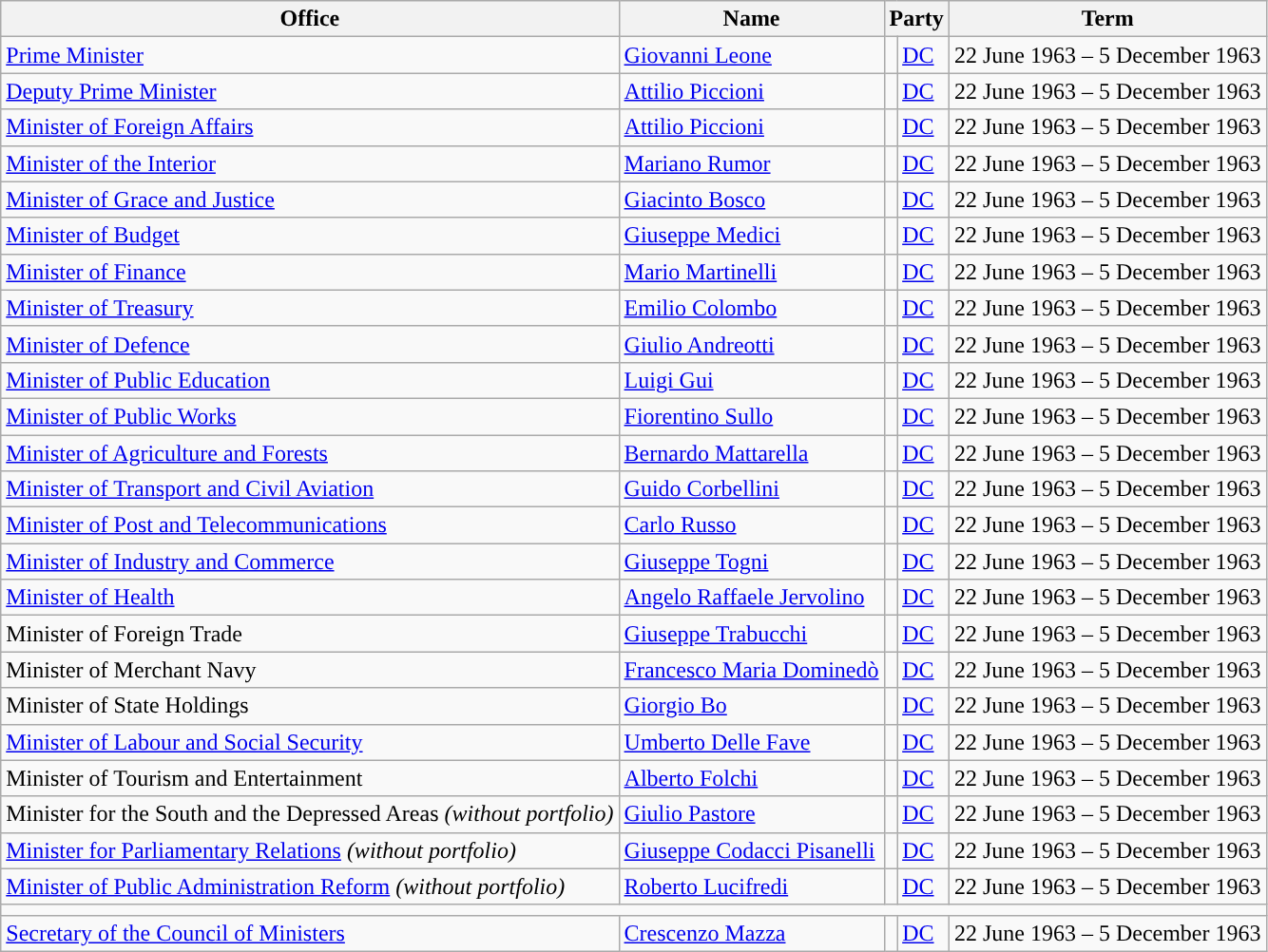<table class="wikitable" style="font-size: 100%;">
<tr>
<th>Office</th>
<th>Name</th>
<th colspan=2>Party</th>
<th>Term</th>
</tr>
<tr>
<td><a href='#'>Prime Minister</a></td>
<td><a href='#'>Giovanni Leone</a></td>
<td style="color:inherit;background:"></td>
<td><a href='#'>DC</a></td>
<td>22 June 1963 – 5 December 1963</td>
</tr>
<tr>
<td><a href='#'>Deputy Prime Minister</a></td>
<td><a href='#'>Attilio Piccioni</a></td>
<td style="color:inherit;background:"></td>
<td><a href='#'>DC</a></td>
<td>22 June 1963 – 5 December 1963</td>
</tr>
<tr>
<td><a href='#'>Minister of Foreign Affairs</a></td>
<td><a href='#'>Attilio Piccioni</a></td>
<td style="color:inherit;background:"></td>
<td><a href='#'>DC</a></td>
<td>22 June 1963 – 5 December 1963</td>
</tr>
<tr>
<td><a href='#'>Minister of the Interior</a></td>
<td><a href='#'>Mariano Rumor</a></td>
<td style="color:inherit;background:"></td>
<td><a href='#'>DC</a></td>
<td>22 June 1963 – 5 December 1963</td>
</tr>
<tr>
<td><a href='#'>Minister of Grace and Justice</a></td>
<td><a href='#'>Giacinto Bosco</a></td>
<td style="color:inherit;background:"></td>
<td><a href='#'>DC</a></td>
<td>22 June 1963 – 5 December 1963</td>
</tr>
<tr>
<td><a href='#'>Minister of Budget</a></td>
<td><a href='#'>Giuseppe Medici</a></td>
<td style="color:inherit;background:"></td>
<td><a href='#'>DC</a></td>
<td>22 June 1963 – 5 December 1963</td>
</tr>
<tr>
<td><a href='#'>Minister of Finance</a></td>
<td><a href='#'>Mario Martinelli</a></td>
<td style="color:inherit;background:"></td>
<td><a href='#'>DC</a></td>
<td>22 June 1963 – 5 December 1963</td>
</tr>
<tr>
<td><a href='#'>Minister of Treasury</a></td>
<td><a href='#'>Emilio Colombo</a></td>
<td style="color:inherit;background:"></td>
<td><a href='#'>DC</a></td>
<td>22 June 1963 – 5 December 1963</td>
</tr>
<tr>
<td><a href='#'>Minister of Defence</a></td>
<td><a href='#'>Giulio Andreotti</a></td>
<td style="color:inherit;background:"></td>
<td><a href='#'>DC</a></td>
<td>22 June 1963 – 5 December 1963</td>
</tr>
<tr>
<td><a href='#'>Minister of Public Education</a></td>
<td><a href='#'>Luigi Gui</a></td>
<td style="color:inherit;background:"></td>
<td><a href='#'>DC</a></td>
<td>22 June 1963 – 5 December 1963</td>
</tr>
<tr>
<td><a href='#'>Minister of Public Works</a></td>
<td><a href='#'>Fiorentino Sullo</a></td>
<td style="color:inherit;background:"></td>
<td><a href='#'>DC</a></td>
<td>22 June 1963 – 5 December 1963</td>
</tr>
<tr>
<td><a href='#'>Minister of Agriculture and Forests</a></td>
<td><a href='#'>Bernardo Mattarella</a></td>
<td style="color:inherit;background:"></td>
<td><a href='#'>DC</a></td>
<td>22 June 1963 – 5 December 1963</td>
</tr>
<tr>
<td><a href='#'>Minister of Transport and Civil Aviation</a></td>
<td><a href='#'>Guido Corbellini</a></td>
<td style="color:inherit;background:"></td>
<td><a href='#'>DC</a></td>
<td>22 June 1963 – 5 December 1963</td>
</tr>
<tr>
<td><a href='#'>Minister of Post and Telecommunications</a></td>
<td><a href='#'>Carlo Russo</a></td>
<td style="color:inherit;background:"></td>
<td><a href='#'>DC</a></td>
<td>22 June 1963 – 5 December 1963</td>
</tr>
<tr>
<td><a href='#'>Minister of Industry and Commerce</a></td>
<td><a href='#'>Giuseppe Togni</a></td>
<td style="color:inherit;background:"></td>
<td><a href='#'>DC</a></td>
<td>22 June 1963 – 5 December 1963</td>
</tr>
<tr>
<td><a href='#'>Minister of Health</a></td>
<td><a href='#'>Angelo Raffaele Jervolino</a></td>
<td style="color:inherit;background:"></td>
<td><a href='#'>DC</a></td>
<td>22 June 1963 – 5 December 1963</td>
</tr>
<tr>
<td>Minister of Foreign Trade</td>
<td><a href='#'>Giuseppe Trabucchi</a></td>
<td style="color:inherit;background:"></td>
<td><a href='#'>DC</a></td>
<td>22 June 1963 – 5 December 1963</td>
</tr>
<tr>
<td>Minister of Merchant Navy</td>
<td><a href='#'>Francesco Maria Dominedò</a></td>
<td style="color:inherit;background:"></td>
<td><a href='#'>DC</a></td>
<td>22 June 1963 – 5 December 1963</td>
</tr>
<tr>
<td>Minister of State Holdings</td>
<td><a href='#'>Giorgio Bo</a></td>
<td style="color:inherit;background:"></td>
<td><a href='#'>DC</a></td>
<td>22 June 1963 – 5 December 1963</td>
</tr>
<tr>
<td><a href='#'>Minister of Labour and Social Security</a></td>
<td><a href='#'>Umberto Delle Fave</a></td>
<td style="color:inherit;background:"></td>
<td><a href='#'>DC</a></td>
<td>22 June 1963 – 5 December 1963</td>
</tr>
<tr>
<td>Minister of Tourism and Entertainment</td>
<td><a href='#'>Alberto Folchi</a></td>
<td style="color:inherit;background:"></td>
<td><a href='#'>DC</a></td>
<td>22 June 1963 – 5 December 1963</td>
</tr>
<tr>
<td>Minister for the South and the Depressed Areas <em>(without portfolio)</em></td>
<td><a href='#'>Giulio Pastore</a></td>
<td style="color:inherit;background:"></td>
<td><a href='#'>DC</a></td>
<td>22 June 1963 – 5 December 1963</td>
</tr>
<tr>
<td><a href='#'>Minister for Parliamentary Relations</a> <em>(without portfolio)</em></td>
<td><a href='#'>Giuseppe Codacci Pisanelli</a></td>
<td style="color:inherit;background:"></td>
<td><a href='#'>DC</a></td>
<td>22 June 1963 – 5 December 1963</td>
</tr>
<tr>
<td><a href='#'>Minister of Public Administration Reform</a> <em>(without portfolio)</em></td>
<td><a href='#'>Roberto Lucifredi</a></td>
<td style="color:inherit;background:"></td>
<td><a href='#'>DC</a></td>
<td>22 June 1963 – 5 December 1963</td>
</tr>
<tr>
<td colspan="5"></td>
</tr>
<tr>
<td><a href='#'>Secretary of the Council of Ministers</a></td>
<td><a href='#'>Crescenzo Mazza</a></td>
<td style="color:inherit;background:"></td>
<td><a href='#'>DC</a></td>
<td>22 June 1963 – 5 December 1963</td>
</tr>
</table>
